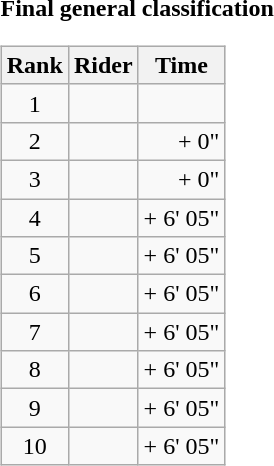<table>
<tr>
<td><strong>Final general classification</strong><br><table class="wikitable">
<tr>
<th scope="col">Rank</th>
<th scope="col">Rider</th>
<th scope="col">Time</th>
</tr>
<tr>
<td style="text-align:center;">1</td>
<td></td>
<td style="text-align:right;"></td>
</tr>
<tr>
<td style="text-align:center;">2</td>
<td></td>
<td style="text-align:right;">+ 0"</td>
</tr>
<tr>
<td style="text-align:center;">3</td>
<td></td>
<td style="text-align:right;">+ 0"</td>
</tr>
<tr>
<td style="text-align:center;">4</td>
<td></td>
<td style="text-align:right;">+ 6' 05"</td>
</tr>
<tr>
<td style="text-align:center;">5</td>
<td></td>
<td style="text-align:right;">+ 6' 05"</td>
</tr>
<tr>
<td style="text-align:center;">6</td>
<td></td>
<td style="text-align:right;">+ 6' 05"</td>
</tr>
<tr>
<td style="text-align:center;">7</td>
<td></td>
<td style="text-align:right;">+ 6' 05"</td>
</tr>
<tr>
<td style="text-align:center;">8</td>
<td></td>
<td style="text-align:right;">+ 6' 05"</td>
</tr>
<tr>
<td style="text-align:center;">9</td>
<td></td>
<td style="text-align:right;">+ 6' 05"</td>
</tr>
<tr>
<td style="text-align:center;">10</td>
<td></td>
<td style="text-align:right;">+ 6' 05"</td>
</tr>
</table>
</td>
</tr>
</table>
